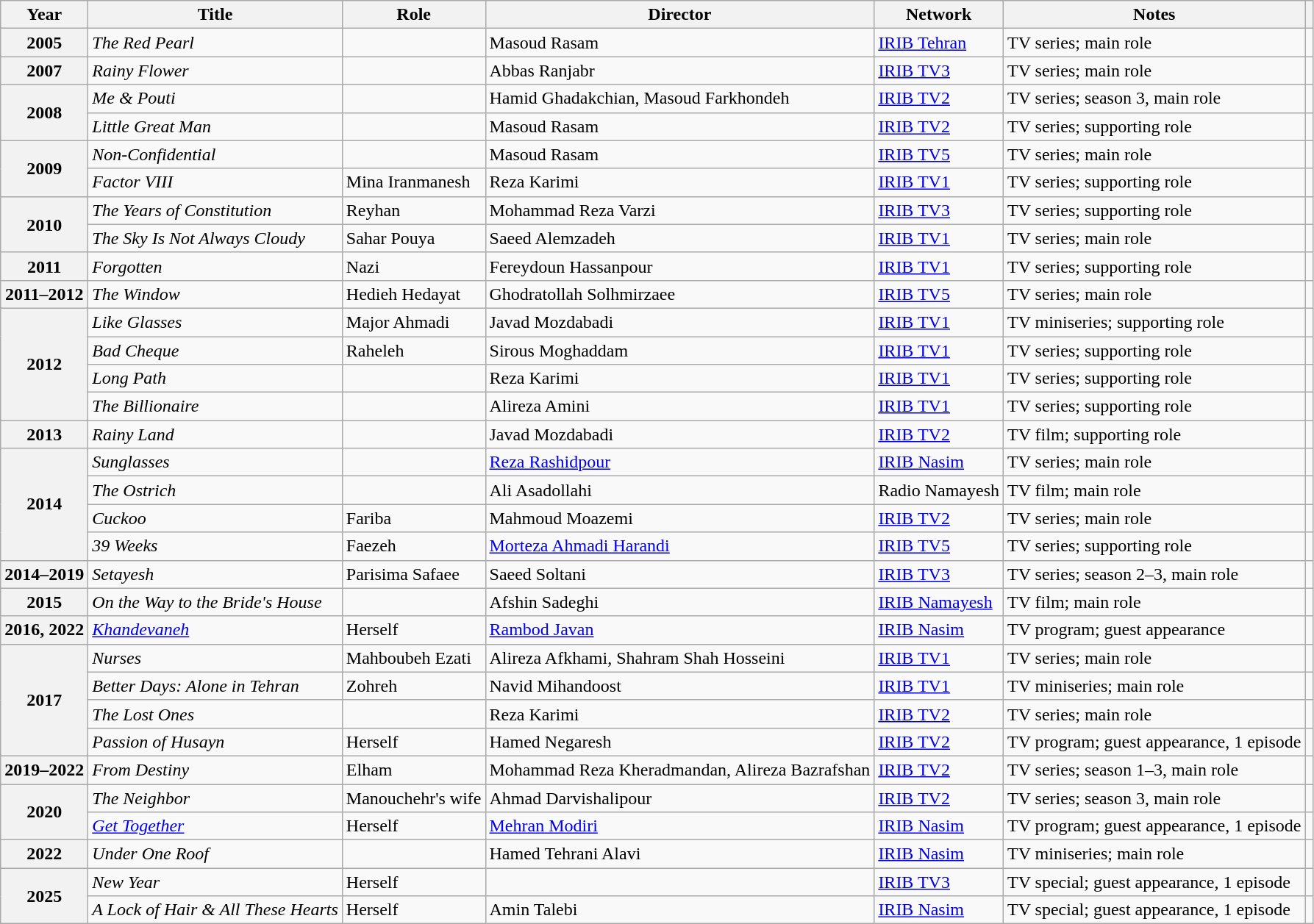<table class="wikitable plainrowheaders sortable" style="font-size:100%">
<tr>
<th scope="col">Year</th>
<th scope="col">Title</th>
<th scope="col">Role</th>
<th scope="col">Director</th>
<th class="unsortable" scope="col">Network</th>
<th scope="col">Notes</th>
<th class="unsortable" scope="col"></th>
</tr>
<tr>
<th scope="row">2005</th>
<td><em>The Red Pearl</em></td>
<td></td>
<td>Masoud Rasam</td>
<td><a href='#'>IRIB Tehran</a></td>
<td>TV series; main role</td>
<td></td>
</tr>
<tr>
<th scope="row">2007</th>
<td><em>Rainy Flower</em></td>
<td></td>
<td>Abbas Ranjabr</td>
<td><a href='#'>IRIB TV3</a></td>
<td>TV series; main role</td>
<td></td>
</tr>
<tr>
<th scope="row" rowspan="2">2008</th>
<td><em>Me & Pouti</em></td>
<td></td>
<td>Hamid Ghadakchian, Masoud Farkhondeh</td>
<td><a href='#'>IRIB TV2</a></td>
<td>TV series; season 3, main role</td>
<td></td>
</tr>
<tr>
<td><em>Little Great Man</em></td>
<td></td>
<td>Masoud Rasam</td>
<td><a href='#'>IRIB TV2</a></td>
<td>TV series; supporting role</td>
<td></td>
</tr>
<tr>
<th scope="row" rowspan="2">2009</th>
<td><em>Non-Confidential</em></td>
<td></td>
<td>Masoud Rasam</td>
<td><a href='#'>IRIB TV5</a></td>
<td>TV series; main role</td>
<td></td>
</tr>
<tr>
<td><em>Factor VIII</em></td>
<td>Mina Iranmanesh</td>
<td>Reza Karimi</td>
<td><a href='#'>IRIB TV1</a></td>
<td>TV series; supporting role</td>
<td></td>
</tr>
<tr>
<th rowspan="2" scope="row">2010</th>
<td><em>The Years of Constitution</em></td>
<td>Reyhan</td>
<td>Mohammad Reza Varzi</td>
<td><a href='#'>IRIB TV3</a></td>
<td>TV series; supporting role</td>
<td></td>
</tr>
<tr>
<td><em>The Sky Is Not Always Cloudy</em></td>
<td>Sahar Pouya</td>
<td>Saeed Alemzadeh</td>
<td><a href='#'>IRIB TV1</a></td>
<td>TV series; main role</td>
<td></td>
</tr>
<tr>
<th scope="row">2011</th>
<td><em>Forgotten</em></td>
<td>Nazi</td>
<td>Fereydoun Hassanpour</td>
<td><a href='#'>IRIB TV1</a></td>
<td>TV series; supporting role</td>
<td></td>
</tr>
<tr>
<th scope="row">2011–2012</th>
<td><em>The Window</em></td>
<td>Hedieh Hedayat</td>
<td>Ghodratollah Solhmirzaee</td>
<td><a href='#'>IRIB TV5</a></td>
<td>TV series; main role</td>
<td></td>
</tr>
<tr>
<th rowspan="4" scope="row">2012</th>
<td><em>Like Glasses</em></td>
<td>Major Ahmadi</td>
<td>Javad Mozdabadi</td>
<td><a href='#'>IRIB TV1</a></td>
<td>TV miniseries; supporting role</td>
<td></td>
</tr>
<tr>
<td><em>Bad Cheque</em></td>
<td>Raheleh</td>
<td>Sirous Moghaddam</td>
<td><a href='#'>IRIB TV1</a></td>
<td>TV series; supporting role</td>
<td></td>
</tr>
<tr>
<td><em>Long Path</em></td>
<td></td>
<td>Reza Karimi</td>
<td><a href='#'>IRIB TV1</a></td>
<td>TV series; supporting role</td>
<td></td>
</tr>
<tr>
<td><em>The Billionaire</em></td>
<td></td>
<td>Alireza Amini</td>
<td><a href='#'>IRIB TV1</a></td>
<td>TV series; supporting role</td>
<td></td>
</tr>
<tr>
<th scope="row">2013</th>
<td><em>Rainy Land</em></td>
<td></td>
<td>Javad Mozdabadi</td>
<td><a href='#'>IRIB TV2</a></td>
<td>TV film; supporting role</td>
<td></td>
</tr>
<tr>
<th rowspan="4" scope="row">2014</th>
<td><em>Sunglasses</em></td>
<td></td>
<td><a href='#'>Reza Rashidpour</a></td>
<td><a href='#'>IRIB Nasim</a></td>
<td>TV series; main role</td>
<td></td>
</tr>
<tr>
<td><em>The Ostrich</em></td>
<td></td>
<td>Ali Asadollahi</td>
<td>Radio Namayesh</td>
<td>TV film; main role</td>
<td></td>
</tr>
<tr>
<td><em>Cuckoo</em></td>
<td>Fariba</td>
<td>Mahmoud Moazemi</td>
<td><a href='#'>IRIB TV2</a></td>
<td>TV series; main role</td>
<td></td>
</tr>
<tr>
<td><em>39 Weeks</em></td>
<td>Faezeh</td>
<td><a href='#'>Morteza Ahmadi Harandi</a></td>
<td><a href='#'>IRIB TV5</a></td>
<td>TV series; supporting role</td>
<td></td>
</tr>
<tr>
<th scope="row">2014–2019</th>
<td><em>Setayesh</em></td>
<td>Parisima Safaee</td>
<td>Saeed Soltani</td>
<td><a href='#'>IRIB TV3</a></td>
<td>TV series; season 2–3, main role</td>
<td></td>
</tr>
<tr>
<th scope="row">2015</th>
<td><em>On the Way to the Bride's House</em></td>
<td></td>
<td>Afshin Sadeghi</td>
<td><a href='#'>IRIB Namayesh</a></td>
<td>TV film; main role</td>
<td></td>
</tr>
<tr>
<th scope="row">2016, 2022</th>
<td><em><a href='#'>Khandevaneh</a></em></td>
<td>Herself</td>
<td><a href='#'>Rambod Javan</a></td>
<td><a href='#'>IRIB Nasim</a></td>
<td>TV program; guest appearance</td>
<td></td>
</tr>
<tr>
<th rowspan="4" scope="row">2017</th>
<td><em>Nurses</em></td>
<td>Mahboubeh Ezati</td>
<td>Alireza Afkhami, Shahram Shah Hosseini</td>
<td><a href='#'>IRIB TV1</a></td>
<td>TV series; main role</td>
<td></td>
</tr>
<tr>
<td><em>Better Days: Alone in Tehran</em></td>
<td>Zohreh</td>
<td>Navid Mihandoost</td>
<td><a href='#'>IRIB TV1</a></td>
<td>TV miniseries; main role</td>
<td></td>
</tr>
<tr>
<td><em>The Lost Ones</em></td>
<td></td>
<td>Reza Karimi</td>
<td><a href='#'>IRIB TV2</a></td>
<td>TV series; main role</td>
<td></td>
</tr>
<tr>
<td><em>Passion of Husayn</em></td>
<td>Herself</td>
<td>Hamed Negaresh</td>
<td><a href='#'>IRIB TV2</a></td>
<td>TV program; guest appearance, 1 episode</td>
<td></td>
</tr>
<tr>
<th scope="row">2019–2022</th>
<td><em>From Destiny</em></td>
<td>Elham</td>
<td>Mohammad Reza Kheradmandan, Alireza Bazrafshan</td>
<td><a href='#'>IRIB TV2</a></td>
<td>TV series; season 1–3, main role</td>
<td></td>
</tr>
<tr>
<th rowspan="2" scope="row">2020</th>
<td><em>The Neighbor</em></td>
<td>Manouchehr's wife</td>
<td>Ahmad Darvishalipour</td>
<td><a href='#'>IRIB TV2</a></td>
<td>TV series; season 3, main role</td>
<td></td>
</tr>
<tr>
<td><em><a href='#'>Get Together</a></em></td>
<td>Herself</td>
<td><a href='#'>Mehran Modiri</a></td>
<td><a href='#'>IRIB Nasim</a></td>
<td>TV program; guest appearance, 1 episode</td>
<td></td>
</tr>
<tr>
<th scope="row">2022</th>
<td><em>Under One Roof</em></td>
<td></td>
<td>Hamed Tehrani Alavi</td>
<td><a href='#'>IRIB Nasim</a></td>
<td>TV miniseries; main role</td>
<td></td>
</tr>
<tr>
<th rowspan="2" scope="row">2025</th>
<td><em>New Year</em></td>
<td>Herself</td>
<td></td>
<td><a href='#'>IRIB TV3</a></td>
<td>TV special; guest appearance, 1 episode</td>
<td></td>
</tr>
<tr>
<td><em>A Lock of Hair & All These Hearts</em></td>
<td>Herself</td>
<td>Amin Talebi</td>
<td><a href='#'>IRIB Nasim</a></td>
<td>TV special; guest appearance, 1 episode</td>
<td></td>
</tr>
</table>
